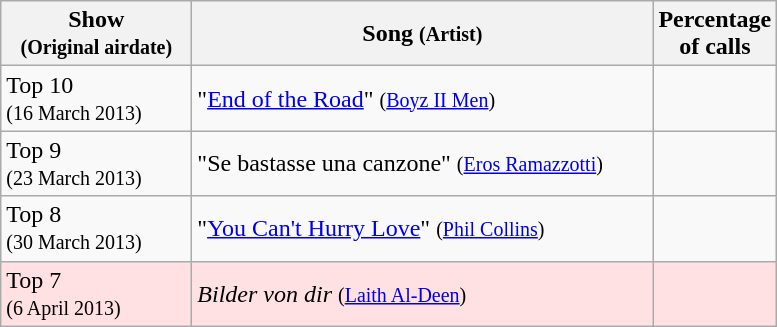<table class="wikitable">
<tr>
<th style="width:120px;">Show<br><small>(Original airdate)</small></th>
<th style="width:300px;">Song <small>(Artist)</small></th>
<th style="width:28px;">Percentage of calls</th>
</tr>
<tr>
<td align="left">Top 10<br><small>(16 March 2013)</small></td>
<td align="left">"<a href='#'>End of the Road</a>" <small>(<a href='#'>Boyz II Men</a>)</small></td>
<td style="text-align:center;"></td>
</tr>
<tr>
<td align="left">Top 9<br><small>(23 March 2013)</small></td>
<td align="left">"Se bastasse una canzone" <small>(<a href='#'>Eros Ramazzotti</a>)</small></td>
<td style="text-align:center;"></td>
</tr>
<tr>
<td align="left">Top 8<br><small>(30 March 2013)</small></td>
<td align="left">"<a href='#'>You Can't Hurry Love</a>" <small>(<a href='#'>Phil Collins</a>)</small></td>
<td style="text-align:center;"></td>
</tr>
<tr bgcolor="#FFE1E4">
<td align="left">Top 7<br><small>(6 April 2013)</small></td>
<td align="left"><em>Bilder von dir</em> <small>(<a href='#'>Laith Al-Deen</a>)</small></td>
<td style="text-align:center;"></td>
</tr>
</table>
